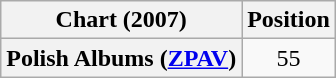<table class="wikitable plainrowheaders" style="text-align:center">
<tr>
<th scope="col">Chart (2007)</th>
<th scope="col">Position</th>
</tr>
<tr>
<th scope="row">Polish Albums (<a href='#'>ZPAV</a>)</th>
<td>55</td>
</tr>
</table>
